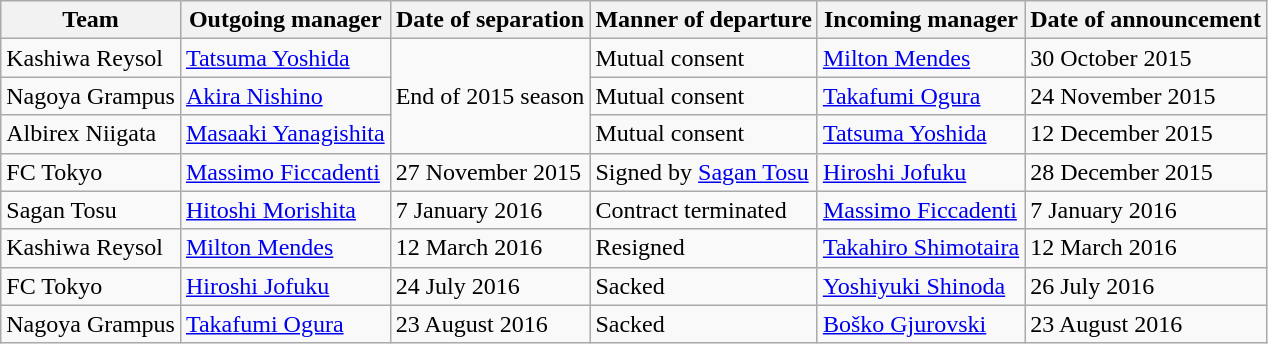<table class="wikitable sortable">
<tr>
<th>Team</th>
<th>Outgoing manager</th>
<th>Date of separation</th>
<th>Manner of departure</th>
<th>Incoming manager</th>
<th>Date of announcement</th>
</tr>
<tr>
<td>Kashiwa Reysol</td>
<td> <a href='#'>Tatsuma Yoshida</a></td>
<td rowspan=3>End of 2015 season</td>
<td>Mutual consent</td>
<td> <a href='#'>Milton Mendes</a></td>
<td>30 October 2015</td>
</tr>
<tr>
<td>Nagoya Grampus</td>
<td> <a href='#'>Akira Nishino</a></td>
<td>Mutual consent</td>
<td> <a href='#'>Takafumi Ogura</a></td>
<td>24 November 2015</td>
</tr>
<tr>
<td>Albirex Niigata</td>
<td> <a href='#'>Masaaki Yanagishita</a></td>
<td>Mutual consent</td>
<td> <a href='#'>Tatsuma Yoshida</a></td>
<td>12 December 2015</td>
</tr>
<tr>
<td>FC Tokyo</td>
<td> <a href='#'>Massimo Ficcadenti</a></td>
<td>27 November 2015</td>
<td>Signed by <a href='#'>Sagan Tosu</a></td>
<td> <a href='#'>Hiroshi Jofuku</a></td>
<td>28 December 2015</td>
</tr>
<tr>
<td>Sagan Tosu</td>
<td> <a href='#'>Hitoshi Morishita</a></td>
<td>7 January 2016</td>
<td>Contract terminated</td>
<td> <a href='#'>Massimo Ficcadenti</a></td>
<td>7 January 2016</td>
</tr>
<tr>
<td>Kashiwa Reysol</td>
<td> <a href='#'>Milton Mendes</a></td>
<td>12 March 2016</td>
<td>Resigned</td>
<td> <a href='#'>Takahiro Shimotaira</a></td>
<td>12 March 2016</td>
</tr>
<tr>
<td>FC Tokyo</td>
<td> <a href='#'>Hiroshi Jofuku</a></td>
<td>24 July 2016</td>
<td>Sacked</td>
<td> <a href='#'>Yoshiyuki Shinoda</a></td>
<td>26 July 2016</td>
</tr>
<tr>
<td>Nagoya Grampus</td>
<td> <a href='#'>Takafumi Ogura</a></td>
<td>23 August 2016</td>
<td>Sacked</td>
<td> <a href='#'>Boško Gjurovski</a></td>
<td>23 August 2016</td>
</tr>
</table>
